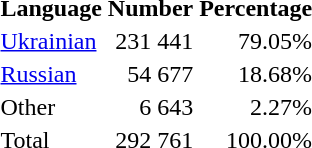<table class="standard">
<tr>
<th>Language</th>
<th>Number</th>
<th>Percentage</th>
</tr>
<tr>
<td><a href='#'>Ukrainian</a></td>
<td align="right">231 441</td>
<td align="right">79.05%</td>
</tr>
<tr>
<td><a href='#'>Russian</a></td>
<td align="right">54 677</td>
<td align="right">18.68%</td>
</tr>
<tr>
<td>Other</td>
<td align="right">6 643</td>
<td align="right">2.27%</td>
</tr>
<tr>
<td>Total</td>
<td align="right">292 761</td>
<td align="right">100.00%</td>
</tr>
</table>
